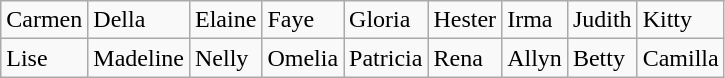<table class="wikitable">
<tr>
<td>Carmen</td>
<td>Della</td>
<td>Elaine</td>
<td>Faye</td>
<td>Gloria</td>
<td>Hester</td>
<td>Irma</td>
<td>Judith</td>
<td>Kitty</td>
</tr>
<tr>
<td>Lise</td>
<td>Madeline</td>
<td>Nelly</td>
<td>Omelia</td>
<td>Patricia</td>
<td>Rena</td>
<td>Allyn</td>
<td>Betty</td>
<td>Camilla</td>
</tr>
</table>
